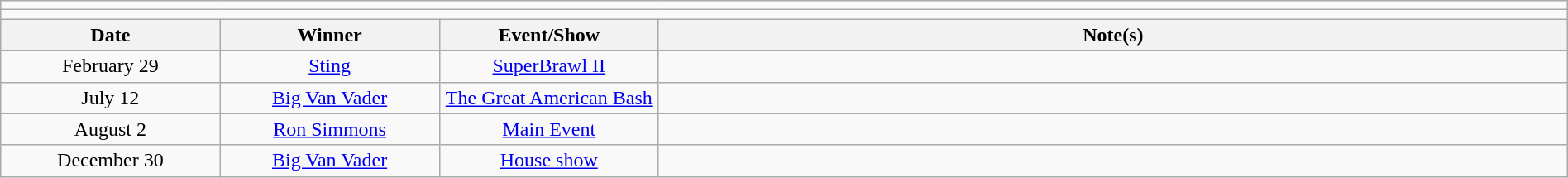<table class="wikitable" style="text-align:center; width:100%;">
<tr>
<td colspan="5"></td>
</tr>
<tr>
<td colspan="5"><strong></strong></td>
</tr>
<tr>
<th width="14%">Date</th>
<th width="14%">Winner</th>
<th width="14%">Event/Show</th>
<th width="58%">Note(s)</th>
</tr>
<tr>
<td>February 29</td>
<td><a href='#'>Sting</a></td>
<td><a href='#'>SuperBrawl II</a></td>
<td align="left"></td>
</tr>
<tr>
<td>July 12</td>
<td><a href='#'>Big Van Vader</a></td>
<td><a href='#'>The Great American Bash</a></td>
<td align="left"></td>
</tr>
<tr>
<td>August 2</td>
<td><a href='#'>Ron Simmons</a></td>
<td><a href='#'>Main Event</a></td>
<td align="left"></td>
</tr>
<tr>
<td>December 30</td>
<td><a href='#'>Big Van Vader</a></td>
<td><a href='#'>House show</a></td>
<td align="left"></td>
</tr>
</table>
